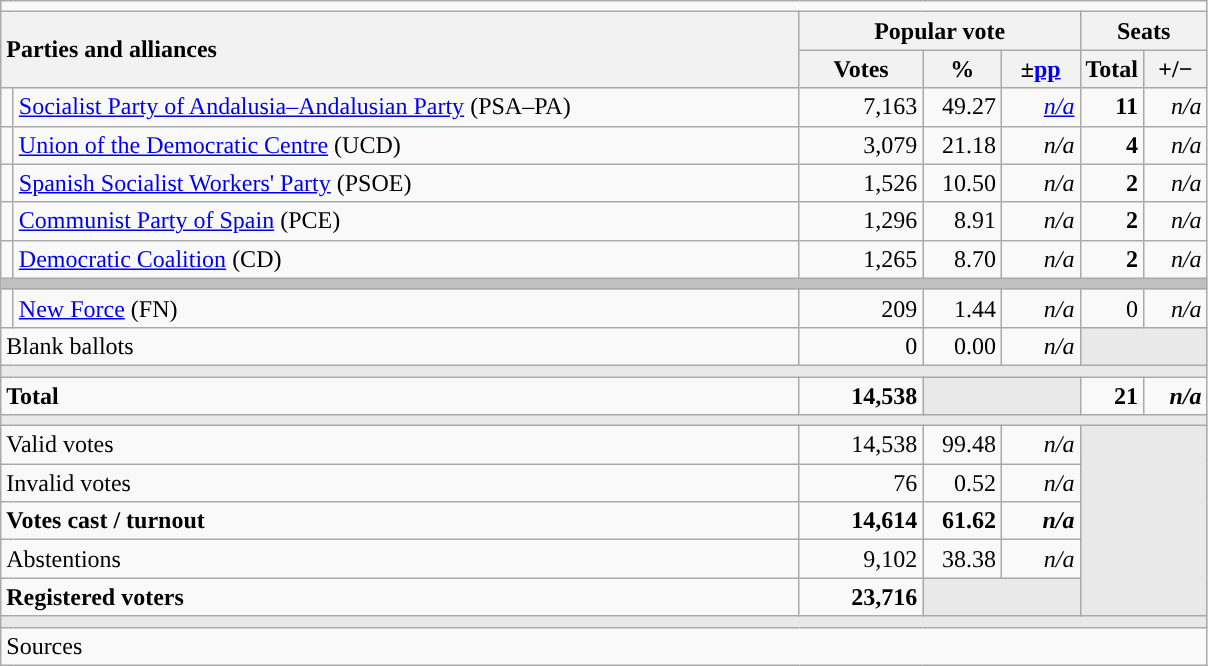<table class="wikitable" style="text-align:right;">
<tr>
<td colspan="7"></td>
</tr>
<tr>
<th style="text-align:left;" rowspan="2" colspan="2" width="525">Parties and alliances</th>
<th colspan="3">Popular vote</th>
<th colspan="2">Seats</th>
</tr>
<tr>
<th width="75">Votes</th>
<th width="45">%</th>
<th width="45">±<a href='#'>pp</a></th>
<th width="35">Total</th>
<th width="35">+/−</th>
</tr>
<tr>
<td width="1" style="color:inherit;background:"></td>
<td align="left"><a href='#'>Socialist Party of Andalusia–Andalusian Party</a> (PSA–PA)</td>
<td>7,163</td>
<td>49.27</td>
<td><em><a href='#'>n/a</a></em></td>
<td><strong>11</strong></td>
<td><em>n/a</em></td>
</tr>
<tr>
<td style="color:inherit;background:"></td>
<td align="left"><a href='#'>Union of the Democratic Centre</a> (UCD)</td>
<td>3,079</td>
<td>21.18</td>
<td><em>n/a</em></td>
<td><strong>4</strong></td>
<td><em>n/a</em></td>
</tr>
<tr>
<td style="color:inherit;background:"></td>
<td align="left"><a href='#'>Spanish Socialist Workers' Party</a> (PSOE)</td>
<td>1,526</td>
<td>10.50</td>
<td><em>n/a</em></td>
<td><strong>2</strong></td>
<td><em>n/a</em></td>
</tr>
<tr>
<td style="color:inherit;background:"></td>
<td align="left"><a href='#'>Communist Party of Spain</a> (PCE)</td>
<td>1,296</td>
<td>8.91</td>
<td><em>n/a</em></td>
<td><strong>2</strong></td>
<td><em>n/a</em></td>
</tr>
<tr>
<td style="color:inherit;background:"></td>
<td align="left"><a href='#'>Democratic Coalition</a> (CD)</td>
<td>1,265</td>
<td>8.70</td>
<td><em>n/a</em></td>
<td><strong>2</strong></td>
<td><em>n/a</em></td>
</tr>
<tr>
<td colspan="7" bgcolor="#C0C0C0"></td>
</tr>
<tr>
<td style="color:inherit;background:"></td>
<td align="left"><a href='#'>New Force</a> (FN)</td>
<td>209</td>
<td>1.44</td>
<td><em>n/a</em></td>
<td>0</td>
<td><em>n/a</em></td>
</tr>
<tr>
<td align="left" colspan="2">Blank ballots</td>
<td>0</td>
<td>0.00</td>
<td><em>n/a</em></td>
<td bgcolor="#E9E9E9" colspan="2"></td>
</tr>
<tr>
<td colspan="7" bgcolor="#E9E9E9"></td>
</tr>
<tr style="font-weight:bold;">
<td align="left" colspan="2">Total</td>
<td>14,538</td>
<td bgcolor="#E9E9E9" colspan="2"></td>
<td>21</td>
<td><em>n/a</em></td>
</tr>
<tr>
<td colspan="7" bgcolor="#E9E9E9"></td>
</tr>
<tr>
<td align="left" colspan="2">Valid votes</td>
<td>14,538</td>
<td>99.48</td>
<td><em>n/a</em></td>
<td bgcolor="#E9E9E9" colspan="2" rowspan="5"></td>
</tr>
<tr>
<td align="left" colspan="2">Invalid votes</td>
<td>76</td>
<td>0.52</td>
<td><em>n/a</em></td>
</tr>
<tr style="font-weight:bold;">
<td align="left" colspan="2">Votes cast / turnout</td>
<td>14,614</td>
<td>61.62</td>
<td><em>n/a</em></td>
</tr>
<tr>
<td align="left" colspan="2">Abstentions</td>
<td>9,102</td>
<td>38.38</td>
<td><em>n/a</em></td>
</tr>
<tr style="font-weight:bold;">
<td align="left" colspan="2">Registered voters</td>
<td>23,716</td>
<td bgcolor="#E9E9E9" colspan="2"></td>
</tr>
<tr>
<td colspan="7" bgcolor="#E9E9E9"></td>
</tr>
<tr>
<td align="left" colspan="7">Sources</td>
</tr>
</table>
